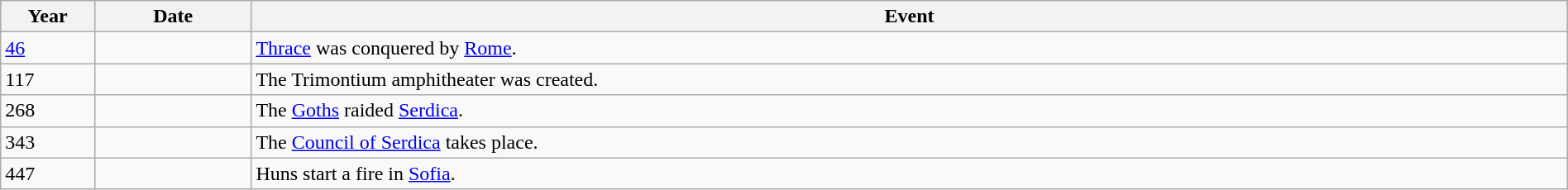<table class="wikitable" width="100%">
<tr>
<th style="width:6%">Year</th>
<th style="width:10%">Date</th>
<th>Event</th>
</tr>
<tr>
<td><a href='#'>46</a></td>
<td></td>
<td><a href='#'>Thrace</a> was conquered by <a href='#'>Rome</a>.</td>
</tr>
<tr>
<td>117</td>
<td></td>
<td>The Trimontium amphitheater was created.</td>
</tr>
<tr>
<td>268</td>
<td></td>
<td>The <a href='#'>Goths</a> raided <a href='#'>Serdica</a>.</td>
</tr>
<tr>
<td>343</td>
<td></td>
<td>The <a href='#'>Council of Serdica</a> takes place.</td>
</tr>
<tr>
<td>447</td>
<td></td>
<td>Huns start a fire in <a href='#'>Sofia</a>.</td>
</tr>
</table>
